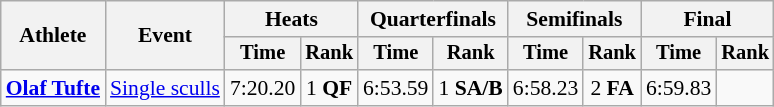<table class="wikitable" style="font-size:90%">
<tr>
<th rowspan="2">Athlete</th>
<th rowspan="2">Event</th>
<th colspan="2">Heats</th>
<th colspan="2">Quarterfinals</th>
<th colspan="2">Semifinals</th>
<th colspan="2">Final</th>
</tr>
<tr style="font-size:95%">
<th>Time</th>
<th>Rank</th>
<th>Time</th>
<th>Rank</th>
<th>Time</th>
<th>Rank</th>
<th>Time</th>
<th>Rank</th>
</tr>
<tr align=center>
<td align=left><strong><a href='#'>Olaf Tufte</a></strong></td>
<td align=left><a href='#'>Single sculls</a></td>
<td>7:20.20</td>
<td>1 <strong>QF</strong></td>
<td>6:53.59</td>
<td>1 <strong>SA/B</strong></td>
<td>6:58.23</td>
<td>2 <strong>FA</strong></td>
<td>6:59.83</td>
<td></td>
</tr>
</table>
